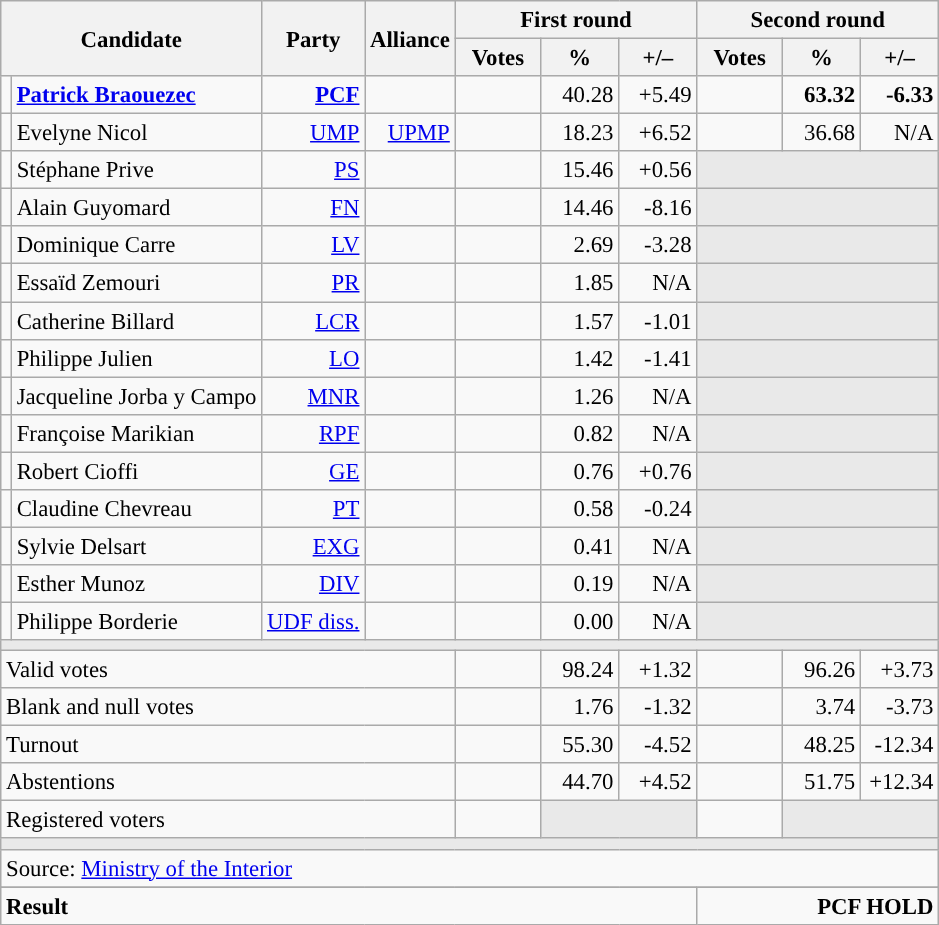<table class="wikitable" style="text-align:right;font-size:95%;">
<tr>
<th rowspan="2" colspan="2">Candidate</th>
<th rowspan="2">Party</th>
<th rowspan="2">Alliance</th>
<th colspan="3">First round</th>
<th colspan="3">Second round</th>
</tr>
<tr>
<th style="width:50px;">Votes</th>
<th style="width:45px;">%</th>
<th style="width:45px;">+/–</th>
<th style="width:50px;">Votes</th>
<th style="width:45px;">%</th>
<th style="width:45px;">+/–</th>
</tr>
<tr>
<td style="color:inherit;background:"></td>
<td style="text-align:left;"><strong><a href='#'>Patrick Braouezec</a></strong></td>
<td><a href='#'><strong>PCF</strong></a> </td>
<td></td>
<td></td>
<td>40.28</td>
<td>+5.49</td>
<td><strong></strong></td>
<td><strong>63.32</strong></td>
<td><strong>-6.33</strong></td>
</tr>
<tr>
<td style="color:inherit;background:"></td>
<td style="text-align:left;">Evelyne Nicol</td>
<td><a href='#'>UMP</a> </td>
<td><a href='#'>UPMP</a> </td>
<td></td>
<td>18.23</td>
<td>+6.52</td>
<td></td>
<td>36.68</td>
<td>N/A</td>
</tr>
<tr>
<td style="color:inherit;background:"></td>
<td style="text-align:left;">Stéphane Prive</td>
<td><a href='#'>PS</a></td>
<td></td>
<td></td>
<td>15.46</td>
<td>+0.56</td>
<td colspan="3" style="background:#E9E9E9;"></td>
</tr>
<tr>
<td style="color:inherit;background:"></td>
<td style="text-align:left;">Alain Guyomard</td>
<td><a href='#'>FN</a></td>
<td></td>
<td></td>
<td>14.46</td>
<td>-8.16</td>
<td colspan="3" style="background:#E9E9E9;"></td>
</tr>
<tr>
<td style="color:inherit;background:"></td>
<td style="text-align:left;">Dominique Carre</td>
<td><a href='#'>LV</a></td>
<td></td>
<td></td>
<td>2.69</td>
<td>-3.28</td>
<td colspan="3" style="background:#E9E9E9;"></td>
</tr>
<tr>
<td style="color:inherit;background:"></td>
<td style="text-align:left;">Essaïd Zemouri</td>
<td><a href='#'>PR</a></td>
<td></td>
<td></td>
<td>1.85</td>
<td>N/A</td>
<td colspan="3" style="background:#E9E9E9;"></td>
</tr>
<tr>
<td style="color:inherit;background:"></td>
<td style="text-align:left;">Catherine Billard</td>
<td><a href='#'>LCR</a></td>
<td></td>
<td></td>
<td>1.57</td>
<td>-1.01</td>
<td colspan="3" style="background:#E9E9E9;"></td>
</tr>
<tr>
<td style="color:inherit;background:"></td>
<td style="text-align:left;">Philippe Julien</td>
<td><a href='#'>LO</a></td>
<td></td>
<td></td>
<td>1.42</td>
<td>-1.41</td>
<td colspan="3" style="background:#E9E9E9;"></td>
</tr>
<tr>
<td style="color:inherit;background:"></td>
<td style="text-align:left;">Jacqueline Jorba y Campo</td>
<td><a href='#'>MNR</a></td>
<td></td>
<td></td>
<td>1.26</td>
<td>N/A</td>
<td colspan="3" style="background:#E9E9E9;"></td>
</tr>
<tr>
<td style="color:inherit;background:"></td>
<td style="text-align:left;">Françoise Marikian</td>
<td><a href='#'>RPF</a></td>
<td></td>
<td></td>
<td>0.82</td>
<td>N/A</td>
<td colspan="3" style="background:#E9E9E9;"></td>
</tr>
<tr>
<td style="color:inherit;background:"></td>
<td style="text-align:left;">Robert Cioffi</td>
<td><a href='#'>GE</a></td>
<td></td>
<td></td>
<td>0.76</td>
<td>+0.76</td>
<td colspan="3" style="background:#E9E9E9;"></td>
</tr>
<tr>
<td style="color:inherit;background:"></td>
<td style="text-align:left;">Claudine Chevreau</td>
<td><a href='#'>PT</a></td>
<td></td>
<td></td>
<td>0.58</td>
<td>-0.24</td>
<td colspan="3" style="background:#E9E9E9;"></td>
</tr>
<tr>
<td style="color:inherit;background:"></td>
<td style="text-align:left;">Sylvie Delsart</td>
<td><a href='#'>EXG</a></td>
<td></td>
<td></td>
<td>0.41</td>
<td>N/A</td>
<td colspan="3" style="background:#E9E9E9;"></td>
</tr>
<tr>
<td style="color:inherit;background:"></td>
<td style="text-align:left;">Esther Munoz</td>
<td><a href='#'>DIV</a></td>
<td></td>
<td></td>
<td>0.19</td>
<td>N/A</td>
<td colspan="3" style="background:#E9E9E9;"></td>
</tr>
<tr>
<td style="color:inherit;background:"></td>
<td style="text-align:left;">Philippe Borderie</td>
<td><a href='#'>UDF diss.</a></td>
<td></td>
<td></td>
<td>0.00</td>
<td>N/A</td>
<td colspan="3" style="background:#E9E9E9;"></td>
</tr>
<tr>
<td colspan="10" style="background:#E9E9E9;"></td>
</tr>
<tr>
<td colspan="4" style="text-align:left;">Valid votes</td>
<td></td>
<td>98.24</td>
<td>+1.32</td>
<td></td>
<td>96.26</td>
<td>+3.73</td>
</tr>
<tr>
<td colspan="4" style="text-align:left;">Blank and null votes</td>
<td></td>
<td>1.76</td>
<td>-1.32</td>
<td></td>
<td>3.74</td>
<td>-3.73</td>
</tr>
<tr>
<td colspan="4" style="text-align:left;">Turnout</td>
<td></td>
<td>55.30</td>
<td>-4.52</td>
<td></td>
<td>48.25</td>
<td>-12.34</td>
</tr>
<tr>
<td colspan="4" style="text-align:left;">Abstentions</td>
<td></td>
<td>44.70</td>
<td>+4.52</td>
<td></td>
<td>51.75</td>
<td>+12.34</td>
</tr>
<tr>
<td colspan="4" style="text-align:left;">Registered voters</td>
<td></td>
<td colspan="2" style="background:#E9E9E9;"></td>
<td></td>
<td colspan="2" style="background:#E9E9E9;"></td>
</tr>
<tr>
<td colspan="10" style="background:#E9E9E9;"></td>
</tr>
<tr>
<td colspan="10" style="text-align:left;">Source: <a href='#'>Ministry of the Interior</a></td>
</tr>
<tr>
</tr>
<tr style="font-weight:bold">
<td colspan="7" style="text-align:left;">Result</td>
<td colspan="7" style="background-color:">PCF HOLD</td>
</tr>
</table>
